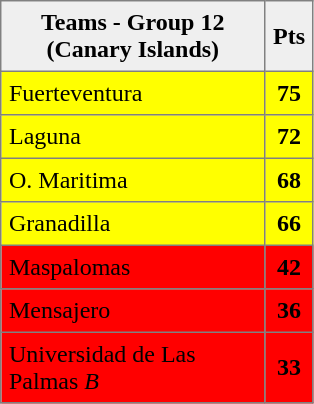<table style=border-collapse:collapse border=1 cellspacing=0 cellpadding=5>
<tr align=center bgcolor=#efefef>
<th width=165>Teams - Group 12 (Canary Islands)</th>
<th width=20>Pts</th>
</tr>
<tr align=center style="background:#FFFF00;">
<td style="text-align:left;">Fuerteventura</td>
<td><strong>75</strong></td>
</tr>
<tr align=center style="background:#FFFF00;">
<td style="text-align:left;">Laguna</td>
<td><strong>72</strong></td>
</tr>
<tr align=center style="background:#FFFF00;">
<td style="text-align:left;">O. Maritima</td>
<td><strong>68</strong></td>
</tr>
<tr align=center style="background:#FFFF00;">
<td style="text-align:left;">Granadilla</td>
<td><strong>66</strong></td>
</tr>
<tr align=center style="background:#FF0000;">
<td style="text-align:left;">Maspalomas</td>
<td><strong>42</strong></td>
</tr>
<tr align=center style="background:#FF0000;">
<td style="text-align:left;">Mensajero</td>
<td><strong>36</strong></td>
</tr>
<tr align=center style="background:#FF0000;">
<td style="text-align:left;">Universidad de Las Palmas <em>B</em></td>
<td><strong>33</strong></td>
</tr>
</table>
